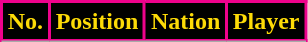<table class="wikitable sortable">
<tr>
<th style="background-color:#000; color:#FDDB07; border:2px solid #EE028B;" scope="col">No.</th>
<th style="background-color:#000; color:#FDDB07; border:2px solid #EE028B;">Position</th>
<th style="background-color:#000; color:#FDDB07; border:2px solid #EE028B;" scope="col">Nation</th>
<th style="background-color:#000; color:#FDDB07; border:2px solid #EE028B;" scope="col">Player</th>
</tr>
<tr>
</tr>
</table>
